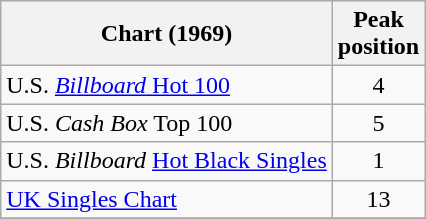<table class="wikitable sortable">
<tr>
<th>Chart (1969)</th>
<th>Peak<br>position</th>
</tr>
<tr>
<td>U.S. <a href='#'><em>Billboard</em> Hot 100</a></td>
<td align="center">4</td>
</tr>
<tr>
<td>U.S. <em>Cash Box</em> Top 100</td>
<td align="center">5</td>
</tr>
<tr>
<td>U.S. <em>Billboard</em> <a href='#'>Hot Black Singles</a></td>
<td align="center">1</td>
</tr>
<tr>
<td><a href='#'>UK Singles Chart</a></td>
<td align="center">13</td>
</tr>
<tr>
</tr>
</table>
